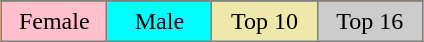<table border="2" cellpadding="4" style="background:orange; border:1px solid gray; border-collapse:collapse; margin:1em auto; text-align:center;">
<tr>
</tr>
<tr>
<td style="background:pink;" width="20%">Female</td>
<td style="background:cyan;" width="20%">Male</td>
<td style="background:palegoldenrod;" width="20%">Top 10</td>
<td style="background:#CCCCCC;" width="20%">Top 16</td>
</tr>
</table>
